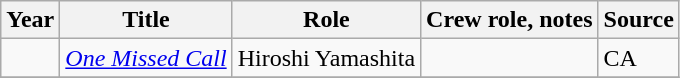<table class="wikitable sortable plainrowheaders">
<tr>
<th>Year</th>
<th>Title</th>
<th>Role</th>
<th class="unsortable">Crew role, notes</th>
<th class="unsortable">Source</th>
</tr>
<tr>
<td></td>
<td><em><a href='#'>One Missed Call</a></em></td>
<td>Hiroshi Yamashita</td>
<td></td>
<td>CA</td>
</tr>
<tr>
</tr>
</table>
